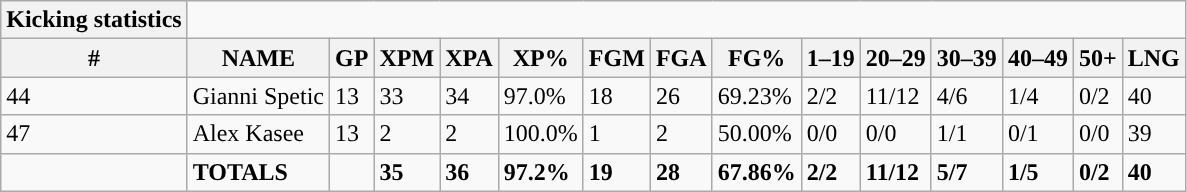<table class="wikitable collapsible">
<tr>
<th style="text-align:center; ">Kicking statistics</th>
</tr>
<tr>
<th>#</th>
<th>NAME</th>
<th>GP</th>
<th>XPM</th>
<th>XPA</th>
<th>XP%</th>
<th>FGM</th>
<th>FGA</th>
<th>FG%</th>
<th>1–19</th>
<th>20–29</th>
<th>30–39</th>
<th>40–49</th>
<th>50+</th>
<th>LNG</th>
</tr>
<tr>
<td>44</td>
<td>Gianni Spetic</td>
<td>13</td>
<td>33</td>
<td>34</td>
<td>97.0%</td>
<td>18</td>
<td>26</td>
<td>69.23%</td>
<td>2/2</td>
<td>11/12</td>
<td>4/6</td>
<td>1/4</td>
<td>0/2</td>
<td>40</td>
</tr>
<tr>
<td>47</td>
<td>Alex Kasee</td>
<td>13</td>
<td>2</td>
<td>2</td>
<td>100.0%</td>
<td>1</td>
<td>2</td>
<td>50.00%</td>
<td>0/0</td>
<td>0/0</td>
<td>1/1</td>
<td>0/1</td>
<td>0/0</td>
<td>39</td>
</tr>
<tr>
<td></td>
<td><strong>TOTALS</strong></td>
<td></td>
<td><strong>35</strong></td>
<td><strong>36</strong></td>
<td><strong>97.2%</strong></td>
<td><strong>19</strong></td>
<td><strong>28</strong></td>
<td><strong>67.86%</strong></td>
<td><strong>2/2</strong></td>
<td><strong>11/12</strong></td>
<td><strong>5/7</strong></td>
<td><strong>1/5</strong></td>
<td><strong>0/2</strong></td>
<td><strong>40</strong></td>
</tr>
</table>
